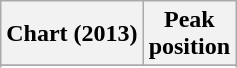<table class="wikitable sortable plainrowheaders">
<tr>
<th scope="col">Chart (2013)</th>
<th scope="col">Peak<br>position</th>
</tr>
<tr>
</tr>
<tr>
</tr>
</table>
